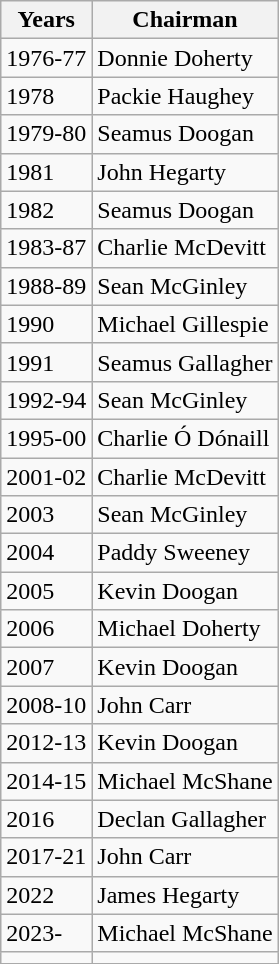<table class="wikitable">
<tr>
<th>Years</th>
<th>Chairman</th>
</tr>
<tr>
<td>1976-77</td>
<td>Donnie Doherty</td>
</tr>
<tr>
<td>1978</td>
<td>Packie Haughey</td>
</tr>
<tr>
<td>1979-80</td>
<td>Seamus Doogan</td>
</tr>
<tr>
<td>1981</td>
<td>John Hegarty</td>
</tr>
<tr>
<td>1982</td>
<td>Seamus Doogan</td>
</tr>
<tr>
<td>1983-87</td>
<td>Charlie McDevitt</td>
</tr>
<tr>
<td>1988-89</td>
<td>Sean McGinley</td>
</tr>
<tr>
<td>1990</td>
<td>Michael Gillespie</td>
</tr>
<tr>
<td>1991</td>
<td>Seamus Gallagher</td>
</tr>
<tr>
<td>1992-94</td>
<td>Sean McGinley</td>
</tr>
<tr>
<td>1995-00</td>
<td>Charlie Ó Dónaill</td>
</tr>
<tr>
<td>2001-02</td>
<td>Charlie McDevitt</td>
</tr>
<tr>
<td>2003</td>
<td>Sean McGinley</td>
</tr>
<tr>
<td>2004</td>
<td>Paddy Sweeney</td>
</tr>
<tr>
<td>2005</td>
<td>Kevin Doogan</td>
</tr>
<tr>
<td>2006</td>
<td>Michael Doherty</td>
</tr>
<tr>
<td>2007</td>
<td>Kevin Doogan</td>
</tr>
<tr>
<td>2008-10</td>
<td>John Carr</td>
</tr>
<tr>
<td>2012-13</td>
<td>Kevin Doogan</td>
</tr>
<tr>
<td>2014-15</td>
<td>Michael McShane</td>
</tr>
<tr>
<td>2016</td>
<td>Declan Gallagher</td>
</tr>
<tr>
<td>2017-21</td>
<td>John Carr</td>
</tr>
<tr>
<td>2022</td>
<td>James Hegarty</td>
</tr>
<tr>
<td>2023-</td>
<td>Michael McShane</td>
</tr>
<tr>
<td></td>
</tr>
</table>
